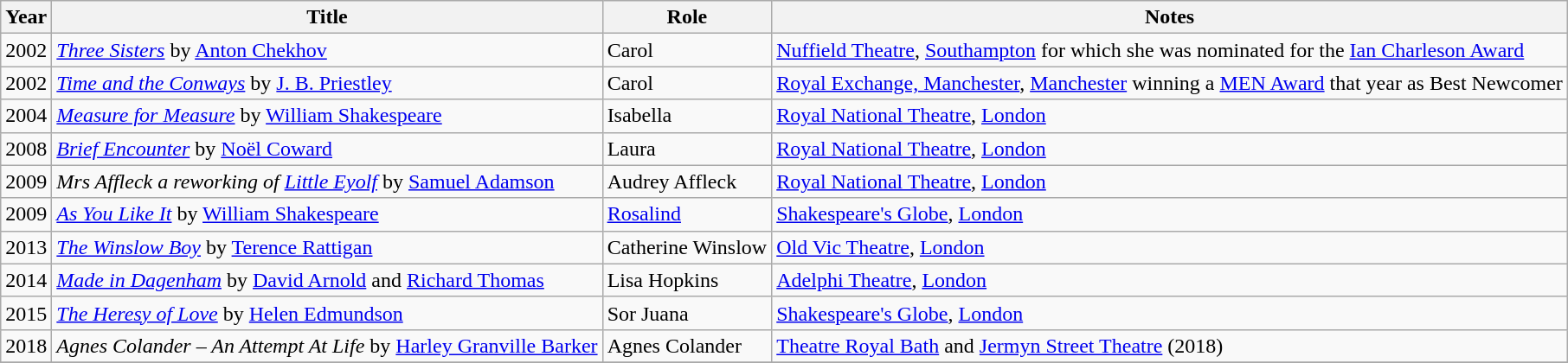<table class = "wikitable sortable">
<tr>
<th>Year</th>
<th>Title</th>
<th>Role</th>
<th class = "unsortable">Notes</th>
</tr>
<tr>
<td>2002</td>
<td><em><a href='#'>Three Sisters</a></em> by <a href='#'>Anton Chekhov</a></td>
<td>Carol</td>
<td><a href='#'>Nuffield Theatre</a>, <a href='#'>Southampton</a> for which she was nominated for the <a href='#'>Ian Charleson Award</a></td>
</tr>
<tr>
<td>2002</td>
<td><em><a href='#'>Time and the Conways</a></em> by <a href='#'>J. B. Priestley</a></td>
<td>Carol</td>
<td><a href='#'>Royal Exchange, Manchester</a>, <a href='#'>Manchester</a> winning a <a href='#'>MEN Award</a> that year as Best Newcomer</td>
</tr>
<tr>
<td>2004</td>
<td><em><a href='#'>Measure for Measure</a></em> by <a href='#'>William Shakespeare</a></td>
<td>Isabella</td>
<td><a href='#'>Royal National Theatre</a>, <a href='#'>London</a></td>
</tr>
<tr>
<td>2008</td>
<td><em><a href='#'>Brief Encounter</a></em> by <a href='#'>Noël Coward</a></td>
<td>Laura</td>
<td><a href='#'>Royal National Theatre</a>, <a href='#'>London</a></td>
</tr>
<tr>
<td>2009</td>
<td><em>Mrs Affleck a reworking of <a href='#'>Little Eyolf</a></em> by <a href='#'>Samuel Adamson</a></td>
<td>Audrey Affleck</td>
<td><a href='#'>Royal National Theatre</a>, <a href='#'>London</a></td>
</tr>
<tr>
<td>2009</td>
<td><em><a href='#'>As You Like It</a></em> by <a href='#'>William Shakespeare</a></td>
<td><a href='#'>Rosalind</a></td>
<td><a href='#'>Shakespeare's Globe</a>, <a href='#'>London</a></td>
</tr>
<tr>
<td>2013</td>
<td><em><a href='#'>The Winslow Boy</a></em> by <a href='#'>Terence Rattigan</a></td>
<td>Catherine Winslow</td>
<td><a href='#'>Old Vic Theatre</a>, <a href='#'>London</a></td>
</tr>
<tr>
<td>2014</td>
<td><em><a href='#'>Made in Dagenham</a></em> by <a href='#'>David Arnold</a> and <a href='#'>Richard Thomas</a></td>
<td>Lisa Hopkins</td>
<td><a href='#'>Adelphi Theatre</a>, <a href='#'>London</a></td>
</tr>
<tr>
<td>2015</td>
<td><em><a href='#'>The Heresy of Love</a></em> by <a href='#'>Helen Edmundson</a></td>
<td>Sor Juana</td>
<td><a href='#'>Shakespeare's Globe</a>, <a href='#'>London</a></td>
</tr>
<tr>
<td>2018</td>
<td><em>Agnes Colander – An Attempt At Life</em> by <a href='#'>Harley Granville Barker</a></td>
<td>Agnes Colander</td>
<td><a href='#'>Theatre Royal Bath</a> and <a href='#'>Jermyn Street Theatre</a> (2018)</td>
</tr>
<tr>
</tr>
</table>
